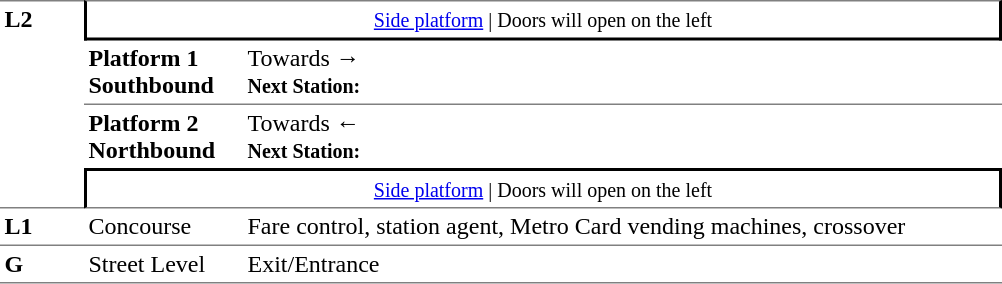<table table border=0 cellspacing=0 cellpadding=3>
<tr>
<td style="border-top:solid 1px grey;border-bottom:solid 1px grey;" width=50 rowspan=4 valign=top><strong>L2</strong></td>
<td style="border-top:solid 1px grey;border-right:solid 2px black;border-left:solid 2px black;border-bottom:solid 2px black;text-align:center;" colspan=2><small><a href='#'>Side platform</a> | Doors will open on the left </small></td>
</tr>
<tr>
<td style="border-bottom:solid 1px grey;" width=100><span><strong>Platform 1</strong><br><strong>Southbound</strong></span></td>
<td style="border-bottom:solid 1px grey;" width=500>Towards → <br><small><strong>Next Station:</strong> </small></td>
</tr>
<tr>
<td><span><strong>Platform 2</strong><br><strong>Northbound</strong></span></td>
<td><span></span>Towards ← <br><small><strong>Next Station:</strong> </small></td>
</tr>
<tr>
<td style="border-top:solid 2px black;border-right:solid 2px black;border-left:solid 2px black;border-bottom:solid 1px grey;" colspan=2  align=center><small><a href='#'>Side platform</a> | Doors will open on the left </small></td>
</tr>
<tr>
<td valign=top><strong>L1</strong></td>
<td valign=top>Concourse</td>
<td valign=top>Fare control, station agent, Metro Card vending machines, crossover</td>
</tr>
<tr>
<td style="border-bottom:solid 1px grey;border-top:solid 1px grey;" width=50 valign=top><strong>G</strong></td>
<td style="border-top:solid 1px grey;border-bottom:solid 1px grey;" width=100 valign=top>Street Level</td>
<td style="border-top:solid 1px grey;border-bottom:solid 1px grey;" width=500 valign=top>Exit/Entrance</td>
</tr>
</table>
